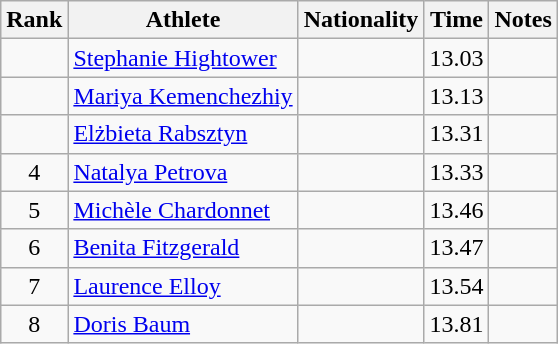<table class="wikitable sortable" style="text-align:center">
<tr>
<th>Rank</th>
<th>Athlete</th>
<th>Nationality</th>
<th>Time</th>
<th>Notes</th>
</tr>
<tr>
<td></td>
<td align=left><a href='#'>Stephanie Hightower</a></td>
<td align=left></td>
<td>13.03</td>
<td></td>
</tr>
<tr>
<td></td>
<td align=left><a href='#'>Mariya Kemenchezhiy</a></td>
<td align=left></td>
<td>13.13</td>
<td></td>
</tr>
<tr>
<td></td>
<td align=left><a href='#'>Elżbieta Rabsztyn</a></td>
<td align=left></td>
<td>13.31</td>
<td></td>
</tr>
<tr>
<td>4</td>
<td align=left><a href='#'>Natalya Petrova</a></td>
<td align=left></td>
<td>13.33</td>
<td></td>
</tr>
<tr>
<td>5</td>
<td align=left><a href='#'>Michèle Chardonnet</a></td>
<td align=left></td>
<td>13.46</td>
<td></td>
</tr>
<tr>
<td>6</td>
<td align=left><a href='#'>Benita Fitzgerald</a></td>
<td align=left></td>
<td>13.47</td>
<td></td>
</tr>
<tr>
<td>7</td>
<td align=left><a href='#'>Laurence Elloy</a></td>
<td align=left></td>
<td>13.54</td>
<td></td>
</tr>
<tr>
<td>8</td>
<td align=left><a href='#'>Doris Baum</a></td>
<td align=left></td>
<td>13.81</td>
<td></td>
</tr>
</table>
